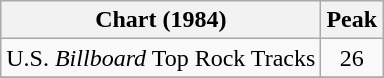<table class="wikitable sortable">
<tr>
<th scope="col">Chart (1984)</th>
<th scope="col">Peak</th>
</tr>
<tr>
<td scope="row">U.S. <em>Billboard</em> Top Rock Tracks</td>
<td align="center">26</td>
</tr>
<tr>
</tr>
</table>
